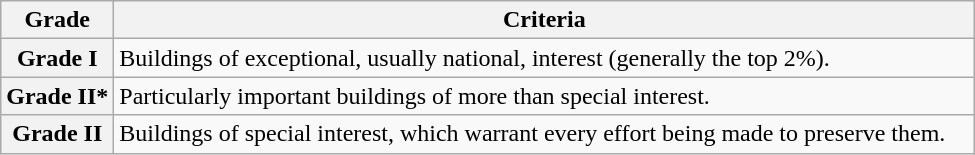<table class="wikitable" border="1">
<tr>
<th>Grade</th>
<th>Criteria</th>
</tr>
<tr>
<th>Grade I</th>
<td>Buildings of exceptional, usually national, interest (generally the top 2%).</td>
</tr>
<tr>
<th>Grade II*</th>
<td>Particularly important buildings of more than special interest.</td>
</tr>
<tr>
<th>Grade II</th>
<td>Buildings of special interest, which warrant every effort being made to preserve them.    </td>
</tr>
</table>
